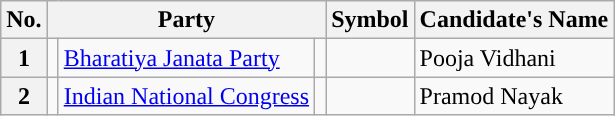<table class="wikitable sortable">
<tr>
<th>No.</th>
<th colspan="3">Party</th>
<th>Symbol</th>
<th>Candidate's Name</th>
</tr>
<tr>
<th>1</th>
<td style="background:"></td>
<td><a href='#'>Bharatiya Janata Party</a></td>
<td></td>
<td></td>
<td>Pooja Vidhani</td>
</tr>
<tr>
<th>2</th>
<td style="background:"></td>
<td><a href='#'>Indian National Congress</a></td>
<td></td>
<td></td>
<td>Pramod Nayak</td>
</tr>
</table>
